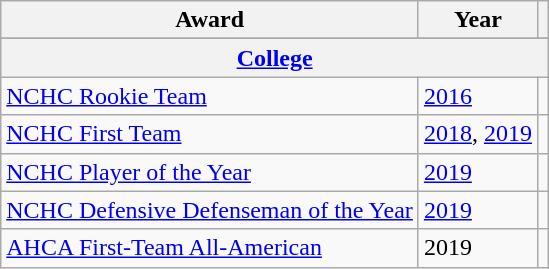<table class="wikitable">
<tr>
<th>Award</th>
<th>Year</th>
<th><br></th>
</tr>
<tr>
</tr>
<tr>
</tr>
<tr>
<th colspan="3"><a href='#'>College</a></th>
</tr>
<tr>
<td><a href='#'>NCHC Rookie Team</a></td>
<td><a href='#'>2016</a></td>
<td></td>
</tr>
<tr>
<td><a href='#'>NCHC First Team</a></td>
<td><a href='#'>2018</a>, <a href='#'>2019</a></td>
<td></td>
</tr>
<tr>
<td><a href='#'>NCHC Player of the Year</a></td>
<td><a href='#'>2019</a></td>
<td></td>
</tr>
<tr>
<td><a href='#'>NCHC Defensive Defenseman of the Year</a></td>
<td><a href='#'>2019</a></td>
<td></td>
</tr>
<tr>
<td><a href='#'>AHCA First-Team All-American</a></td>
<td>2019</td>
<td></td>
</tr>
</table>
